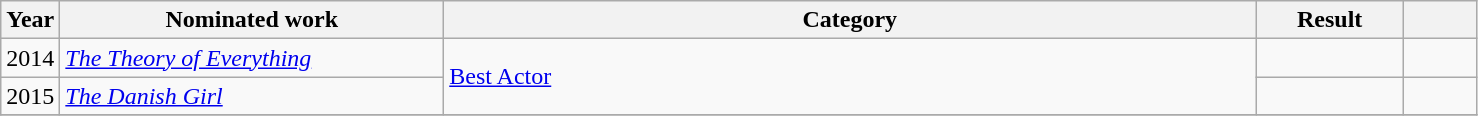<table class=wikitable>
<tr>
<th width=4%>Year</th>
<th width=26%>Nominated work</th>
<th width=55%>Category</th>
<th width=10%>Result</th>
<th width=5%></th>
</tr>
<tr>
<td>2014</td>
<td><em><a href='#'>The Theory of Everything</a></em></td>
<td rowspan="2"><a href='#'>Best Actor</a></td>
<td></td>
<td></td>
</tr>
<tr>
<td>2015</td>
<td><em><a href='#'>The Danish Girl</a></em></td>
<td></td>
<td></td>
</tr>
<tr>
</tr>
</table>
